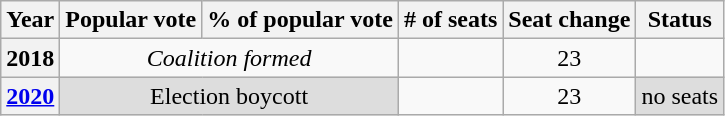<table class="wikitable" style="text-align:center">
<tr>
<th>Year</th>
<th>Popular vote</th>
<th>% of popular vote</th>
<th># of seats</th>
<th>Seat change</th>
<th rowspan="1">Status</th>
</tr>
<tr>
<th>2018</th>
<td colspan="2"><em>Coalition formed</em></td>
<td></td>
<td> 23</td>
<td></td>
</tr>
<tr>
<th><a href='#'>2020</a></th>
<td colspan="2" style="background:#ddd;">Election boycott</td>
<td></td>
<td> 23</td>
<td style="background:#ddd;">no seats</td>
</tr>
</table>
